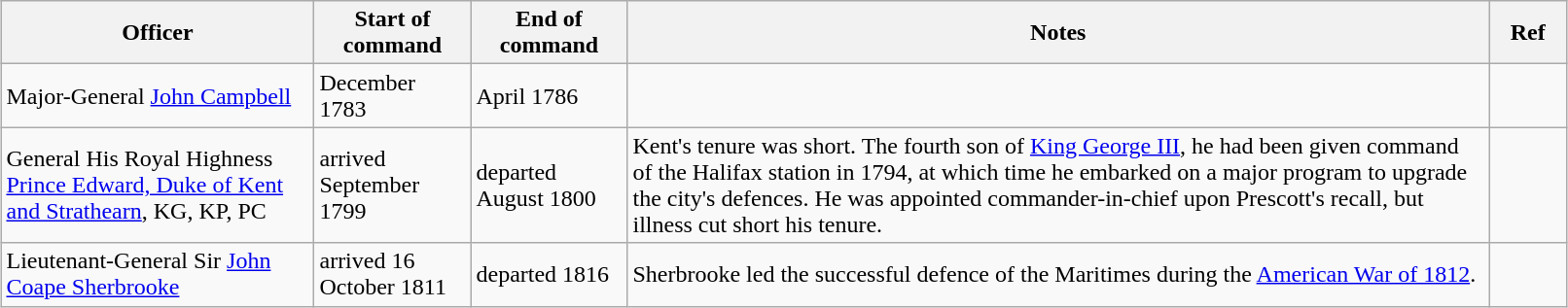<table class="wikitable" width="85%" style="margin: 1em auto 1em auto">
<tr>
<th bgcolor="#f9f9f9" width=20%>Officer</th>
<th bgcolor="#f9f9f9" width=10%>Start of command</th>
<th bgcolor="#f9f9f9" width=10%>End of command</th>
<th bgcolor="#f9f9f9">Notes</th>
<th bgcolor="#f9f9f9" width=5%>Ref</th>
</tr>
<tr>
<td>Major-General <a href='#'>John Campbell</a></td>
<td>December 1783</td>
<td>April 1786</td>
<td></td>
<td></td>
</tr>
<tr>
<td>General His Royal Highness <a href='#'>Prince Edward, Duke of Kent and Strathearn</a>, KG, KP, PC</td>
<td>arrived September 1799</td>
<td>departed August 1800</td>
<td>Kent's tenure was short.  The fourth son of <a href='#'>King George III</a>, he had been given command of the Halifax station in 1794, at which time he embarked on a major program to upgrade the city's defences.  He was appointed commander-in-chief upon Prescott's recall, but illness cut short his tenure.</td>
<td></td>
</tr>
<tr>
<td>Lieutenant-General Sir <a href='#'>John Coape Sherbrooke</a></td>
<td>arrived 16 October 1811</td>
<td>departed 1816</td>
<td>Sherbrooke led the successful defence of the Maritimes during the <a href='#'>American War of 1812</a>.</td>
<td></td>
</tr>
</table>
